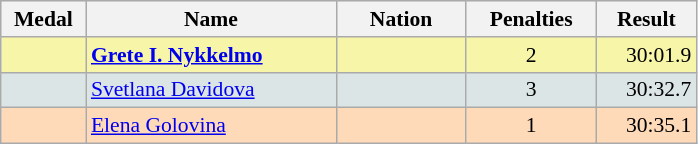<table class=wikitable style="border:1px solid #AAAAAA;font-size:90%">
<tr bgcolor="#E4E4E4">
<th style="border-bottom:1px solid #AAAAAA" width=50>Medal</th>
<th style="border-bottom:1px solid #AAAAAA" width=160>Name</th>
<th style="border-bottom:1px solid #AAAAAA" width=80>Nation</th>
<th style="border-bottom:1px solid #AAAAAA" width=80>Penalties</th>
<th style="border-bottom:1px solid #AAAAAA" width=60>Result</th>
</tr>
<tr bgcolor="#F7F6A8">
<td align="center"></td>
<td><strong><a href='#'>Grete I. Nykkelmo</a></strong></td>
<td align="center"></td>
<td align="center">2</td>
<td align="right">30:01.9</td>
</tr>
<tr bgcolor="#DCE5E5">
<td align="center"></td>
<td><a href='#'>Svetlana Davidova</a></td>
<td align="center"></td>
<td align="center">3</td>
<td align="right">30:32.7</td>
</tr>
<tr bgcolor="#FFDAB9">
<td align="center"></td>
<td><a href='#'>Elena Golovina</a></td>
<td align="center"></td>
<td align="center">1</td>
<td align="right">30:35.1</td>
</tr>
</table>
